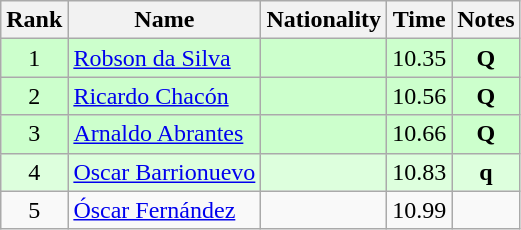<table class="wikitable sortable" style="text-align:center">
<tr>
<th>Rank</th>
<th>Name</th>
<th>Nationality</th>
<th>Time</th>
<th>Notes</th>
</tr>
<tr bgcolor=ccffcc>
<td align=center>1</td>
<td align=left><a href='#'>Robson da Silva</a></td>
<td align=left></td>
<td>10.35</td>
<td><strong>Q</strong></td>
</tr>
<tr bgcolor=ccffcc>
<td align=center>2</td>
<td align=left><a href='#'>Ricardo Chacón</a></td>
<td align=left></td>
<td>10.56</td>
<td><strong>Q</strong></td>
</tr>
<tr bgcolor=ccffcc>
<td align=center>3</td>
<td align=left><a href='#'>Arnaldo Abrantes</a></td>
<td align=left></td>
<td>10.66</td>
<td><strong>Q</strong></td>
</tr>
<tr bgcolor=ddffdd>
<td align=center>4</td>
<td align=left><a href='#'>Oscar Barrionuevo</a></td>
<td align=left></td>
<td>10.83</td>
<td><strong>q</strong></td>
</tr>
<tr>
<td align=center>5</td>
<td align=left><a href='#'>Óscar Fernández</a></td>
<td align=left></td>
<td>10.99</td>
<td></td>
</tr>
</table>
